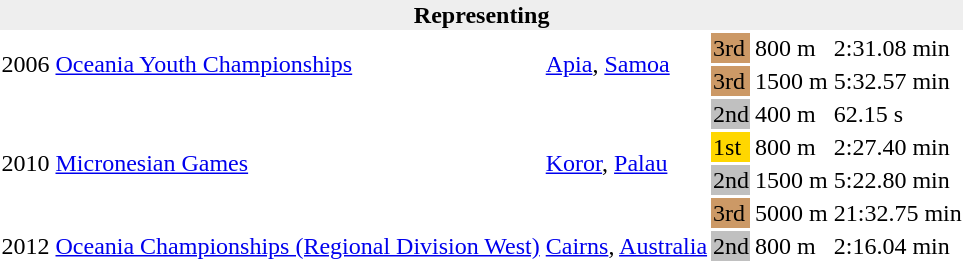<table>
<tr>
<th bgcolor="#eeeeee" colspan="6">Representing </th>
</tr>
<tr>
<td rowspan=2>2006</td>
<td rowspan=2><a href='#'>Oceania Youth Championships</a></td>
<td rowspan=2><a href='#'>Apia</a>, <a href='#'>Samoa</a></td>
<td bgcolor=cc9966>3rd</td>
<td>800 m</td>
<td>2:31.08 min</td>
</tr>
<tr>
<td bgcolor=cc9966>3rd</td>
<td>1500 m</td>
<td>5:32.57 min</td>
</tr>
<tr>
<td rowspan=4>2010</td>
<td rowspan=4><a href='#'>Micronesian Games</a></td>
<td rowspan=4><a href='#'>Koror</a>, <a href='#'>Palau</a></td>
<td bgcolor=silver>2nd</td>
<td>400 m</td>
<td>62.15 s</td>
</tr>
<tr>
<td bgcolor=gold>1st</td>
<td>800 m</td>
<td>2:27.40 min</td>
</tr>
<tr>
<td bgcolor=silver>2nd</td>
<td>1500 m</td>
<td>5:22.80 min</td>
</tr>
<tr>
<td bgcolor=cc9966>3rd</td>
<td>5000 m</td>
<td>21:32.75 min</td>
</tr>
<tr>
<td>2012</td>
<td><a href='#'>Oceania Championships (Regional Division West)</a></td>
<td><a href='#'>Cairns</a>, <a href='#'>Australia</a></td>
<td bgcolor=silver>2nd</td>
<td>800 m</td>
<td>2:16.04 min</td>
</tr>
</table>
